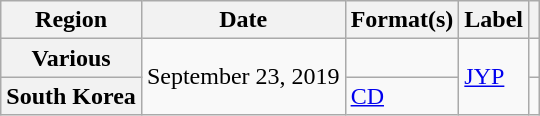<table class="wikitable plainrowheaders">
<tr>
<th>Region</th>
<th>Date</th>
<th>Format(s)</th>
<th>Label</th>
<th></th>
</tr>
<tr>
<th scope="row">Various</th>
<td rowspan="2">September 23, 2019</td>
<td></td>
<td rowspan="2"><a href='#'>JYP</a></td>
<td style="text-align:center;"></td>
</tr>
<tr>
<th scope="row">South Korea</th>
<td><a href='#'>CD</a></td>
<td></td>
</tr>
</table>
